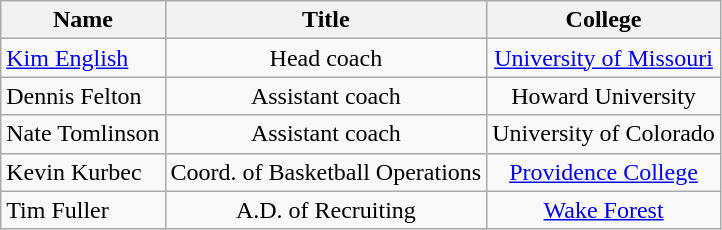<table class="wikitable">
<tr>
<th>Name</th>
<th>Title</th>
<th>College</th>
</tr>
<tr>
<td><a href='#'>Kim English</a></td>
<td align="center">Head coach</td>
<td align="center"><a href='#'>University of Missouri</a></td>
</tr>
<tr>
<td>Dennis Felton</td>
<td align="center">Assistant coach</td>
<td align="center">Howard University</td>
</tr>
<tr>
<td>Nate Tomlinson</td>
<td align="center">Assistant coach</td>
<td align="center">University of Colorado</td>
</tr>
<tr>
<td>Kevin Kurbec</td>
<td align="center">Coord. of Basketball Operations</td>
<td align="center"><a href='#'>Providence College</a></td>
</tr>
<tr>
<td>Tim Fuller</td>
<td align="center">A.D. of Recruiting</td>
<td align="center"><a href='#'>Wake Forest</a></td>
</tr>
</table>
